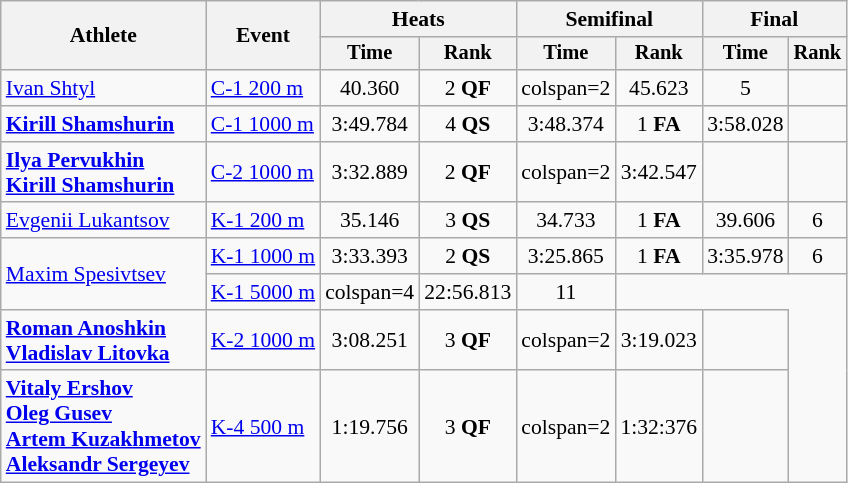<table class="wikitable" style="text-align:center; font-size:90%">
<tr>
<th rowspan=2>Athlete</th>
<th rowspan=2>Event</th>
<th colspan=2>Heats</th>
<th colspan=2>Semifinal</th>
<th colspan=2>Final</th>
</tr>
<tr style="font-size:95%">
<th>Time</th>
<th>Rank</th>
<th>Time</th>
<th>Rank</th>
<th>Time</th>
<th>Rank</th>
</tr>
<tr>
<td align=left><a href='#'>Ivan Shtyl</a></td>
<td align=left><a href='#'>C-1 200 m</a></td>
<td>40.360</td>
<td>2 <strong>QF</strong></td>
<td>colspan=2 </td>
<td>45.623</td>
<td>5</td>
</tr>
<tr>
<td align=left><strong><a href='#'>Kirill Shamshurin</a></strong></td>
<td align=left><a href='#'>C-1 1000 m</a></td>
<td>3:49.784</td>
<td>4 <strong>QS</strong></td>
<td>3:48.374</td>
<td>1 <strong>FA</strong></td>
<td>3:58.028</td>
<td></td>
</tr>
<tr>
<td align=left><strong><a href='#'>Ilya Pervukhin</a><br><a href='#'>Kirill Shamshurin</a></strong></td>
<td align=left><a href='#'>C-2 1000 m</a></td>
<td>3:32.889</td>
<td>2 <strong>QF</strong></td>
<td>colspan=2 </td>
<td>3:42.547</td>
<td></td>
</tr>
<tr>
<td align=left><a href='#'>Evgenii Lukantsov</a></td>
<td align=left><a href='#'>K-1 200 m</a></td>
<td>35.146</td>
<td>3 <strong>QS</strong></td>
<td>34.733</td>
<td>1 <strong>FA</strong></td>
<td>39.606</td>
<td>6</td>
</tr>
<tr>
<td rowspan=2 align=left><a href='#'>Maxim Spesivtsev</a></td>
<td align=left><a href='#'>K-1 1000 m</a></td>
<td>3:33.393</td>
<td>2 <strong>QS</strong></td>
<td>3:25.865</td>
<td>1 <strong>FA</strong></td>
<td>3:35.978</td>
<td>6</td>
</tr>
<tr>
<td align=left><a href='#'>K-1 5000 m</a></td>
<td>colspan=4 </td>
<td>22:56.813</td>
<td>11</td>
</tr>
<tr>
<td align=left><strong><a href='#'>Roman Anoshkin</a><br><a href='#'>Vladislav Litovka</a></strong></td>
<td align=left><a href='#'>K-2 1000 m</a></td>
<td>3:08.251</td>
<td>3 <strong>QF</strong></td>
<td>colspan=2 </td>
<td>3:19.023</td>
<td></td>
</tr>
<tr>
<td align=left><strong><a href='#'>Vitaly Ershov</a><br><a href='#'>Oleg Gusev</a><br><a href='#'>Artem Kuzakhmetov</a><br><a href='#'>Aleksandr Sergeyev</a></strong></td>
<td align=left><a href='#'>K-4 500 m</a></td>
<td>1:19.756</td>
<td>3 <strong>QF</strong></td>
<td>colspan=2 </td>
<td>1:32:376</td>
<td></td>
</tr>
</table>
